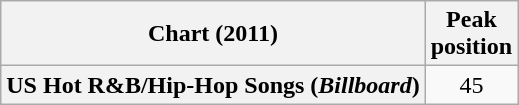<table class="wikitable sortable plainrowheaders">
<tr>
<th>Chart (2011)</th>
<th scope="col">Peak<br>position</th>
</tr>
<tr>
<th scope="row">US Hot R&B/Hip-Hop Songs (<em>Billboard</em>)</th>
<td align="center">45</td>
</tr>
</table>
